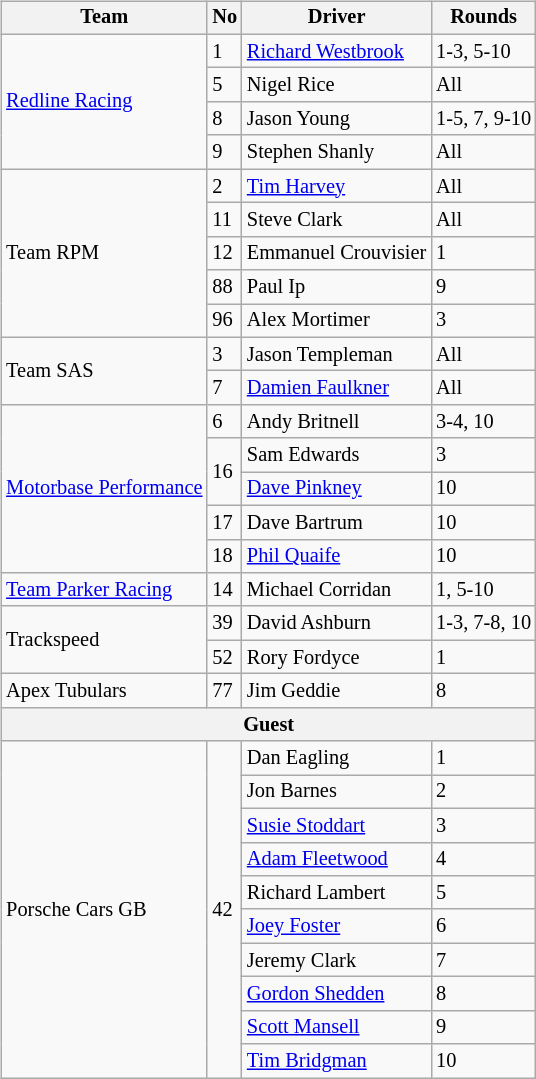<table>
<tr>
<td><br><table class="wikitable" style="font-size: 85%;">
<tr>
<th>Team</th>
<th>No</th>
<th>Driver</th>
<th>Rounds</th>
</tr>
<tr>
<td rowspan=4><a href='#'>Redline Racing</a></td>
<td>1</td>
<td> <a href='#'>Richard Westbrook</a></td>
<td>1-3, 5-10</td>
</tr>
<tr>
<td>5</td>
<td> Nigel Rice</td>
<td>All</td>
</tr>
<tr>
<td>8</td>
<td> Jason Young</td>
<td>1-5, 7, 9-10</td>
</tr>
<tr>
<td>9</td>
<td> Stephen Shanly</td>
<td>All</td>
</tr>
<tr>
<td rowspan=5>Team RPM</td>
<td>2</td>
<td> <a href='#'>Tim Harvey</a></td>
<td>All</td>
</tr>
<tr>
<td>11</td>
<td> Steve Clark</td>
<td>All</td>
</tr>
<tr>
<td>12</td>
<td> Emmanuel Crouvisier</td>
<td>1</td>
</tr>
<tr>
<td>88</td>
<td> Paul Ip</td>
<td>9</td>
</tr>
<tr>
<td>96</td>
<td> Alex Mortimer</td>
<td>3</td>
</tr>
<tr>
<td rowspan=2>Team SAS</td>
<td>3</td>
<td> Jason Templeman</td>
<td>All</td>
</tr>
<tr>
<td>7</td>
<td> <a href='#'>Damien Faulkner</a></td>
<td>All</td>
</tr>
<tr>
<td rowspan=5><a href='#'>Motorbase Performance</a></td>
<td>6</td>
<td> Andy Britnell</td>
<td>3-4, 10</td>
</tr>
<tr>
<td rowspan=2>16</td>
<td> Sam Edwards</td>
<td>3</td>
</tr>
<tr>
<td> <a href='#'>Dave Pinkney</a></td>
<td>10</td>
</tr>
<tr>
<td>17</td>
<td> Dave Bartrum</td>
<td>10</td>
</tr>
<tr>
<td>18</td>
<td> <a href='#'>Phil Quaife</a></td>
<td>10</td>
</tr>
<tr>
<td><a href='#'>Team Parker Racing</a></td>
<td>14</td>
<td> Michael Corridan</td>
<td>1, 5-10</td>
</tr>
<tr>
<td rowspan=2>Trackspeed</td>
<td>39</td>
<td> David Ashburn</td>
<td>1-3, 7-8, 10</td>
</tr>
<tr>
<td>52</td>
<td> Rory Fordyce</td>
<td>1</td>
</tr>
<tr>
<td>Apex Tubulars</td>
<td>77</td>
<td> Jim Geddie</td>
<td>8</td>
</tr>
<tr>
<th colspan=4>Guest</th>
</tr>
<tr>
<td rowspan=10>Porsche Cars GB</td>
<td rowspan=10>42</td>
<td> Dan Eagling</td>
<td>1</td>
</tr>
<tr>
<td> Jon Barnes</td>
<td>2</td>
</tr>
<tr>
<td> <a href='#'>Susie Stoddart</a></td>
<td>3</td>
</tr>
<tr>
<td> <a href='#'>Adam Fleetwood</a></td>
<td>4</td>
</tr>
<tr>
<td> Richard Lambert</td>
<td>5</td>
</tr>
<tr>
<td> <a href='#'>Joey Foster</a></td>
<td>6</td>
</tr>
<tr>
<td> Jeremy Clark</td>
<td>7</td>
</tr>
<tr>
<td> <a href='#'>Gordon Shedden</a></td>
<td>8</td>
</tr>
<tr>
<td> <a href='#'>Scott Mansell</a></td>
<td>9</td>
</tr>
<tr>
<td> <a href='#'>Tim Bridgman</a></td>
<td>10</td>
</tr>
</table>
</td>
</tr>
</table>
